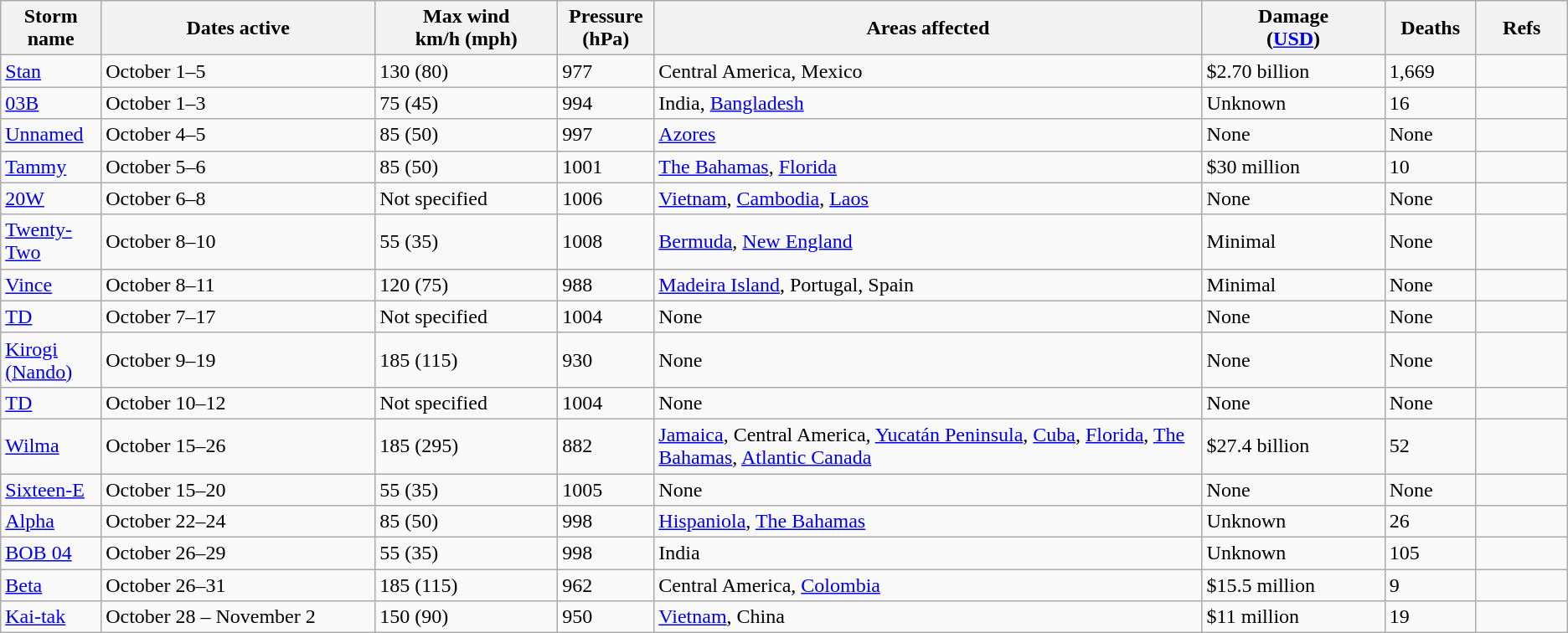<table class="wikitable sortable">
<tr>
<th width="5%">Storm name</th>
<th width="15%">Dates active</th>
<th width="10%">Max wind<br>km/h (mph)</th>
<th width="5%">Pressure<br>(hPa)</th>
<th width="30%">Areas affected</th>
<th width="10%">Damage<br>(<a href='#'>USD</a>)</th>
<th width="5%">Deaths</th>
<th width="5%">Refs</th>
</tr>
<tr>
<td><a href='#'>Stan</a></td>
<td>October 1–5</td>
<td>130 (80)</td>
<td>977</td>
<td>Central America, Mexico</td>
<td>$2.70 billion</td>
<td>1,669</td>
<td></td>
</tr>
<tr>
<td><a href='#'>03B</a></td>
<td>October 1–3</td>
<td>75 (45)</td>
<td>994</td>
<td>India, <a href='#'>Bangladesh</a></td>
<td>Unknown</td>
<td>16</td>
<td></td>
</tr>
<tr>
<td><a href='#'>Unnamed</a></td>
<td>October 4–5</td>
<td>85 (50)</td>
<td>997</td>
<td><a href='#'>Azores</a></td>
<td>None</td>
<td>None</td>
<td></td>
</tr>
<tr>
<td><a href='#'>Tammy</a></td>
<td>October 5–6</td>
<td>85 (50)</td>
<td>1001</td>
<td><a href='#'>The Bahamas</a>, <a href='#'>Florida</a></td>
<td>$30 million</td>
<td>10</td>
<td></td>
</tr>
<tr>
<td><a href='#'>20W</a></td>
<td>October 6–8</td>
<td>Not specified</td>
<td>1006</td>
<td><a href='#'>Vietnam</a>, <a href='#'>Cambodia</a>, <a href='#'>Laos</a></td>
<td>None</td>
<td>None</td>
<td></td>
</tr>
<tr>
<td><a href='#'>Twenty-Two</a></td>
<td>October 8–10</td>
<td>55 (35)</td>
<td>1008</td>
<td><a href='#'>Bermuda</a>, <a href='#'>New England</a></td>
<td>Minimal</td>
<td>None</td>
<td></td>
</tr>
<tr>
<td><a href='#'>Vince</a></td>
<td>October 8–11</td>
<td>120 (75)</td>
<td>988</td>
<td><a href='#'>Madeira Island</a>, Portugal, Spain</td>
<td>Minimal</td>
<td>None</td>
<td></td>
</tr>
<tr>
<td><a href='#'>TD</a></td>
<td>October 7–17</td>
<td>Not specified</td>
<td>1004</td>
<td>None</td>
<td>None</td>
<td>None</td>
<td></td>
</tr>
<tr>
<td><a href='#'>Kirogi (Nando)</a></td>
<td>October 9–19</td>
<td>185 (115)</td>
<td>930</td>
<td>None</td>
<td>None</td>
<td>None</td>
<td></td>
</tr>
<tr>
<td><a href='#'>TD</a></td>
<td>October 10–12</td>
<td>Not specified</td>
<td>1004</td>
<td>None</td>
<td>None</td>
<td>None</td>
<td></td>
</tr>
<tr>
<td><a href='#'>Wilma</a></td>
<td>October 15–26</td>
<td>185 (295)</td>
<td>882</td>
<td><a href='#'>Jamaica</a>, Central America, <a href='#'>Yucatán Peninsula</a>, <a href='#'>Cuba</a>, <a href='#'>Florida</a>, <a href='#'>The Bahamas</a>, <a href='#'>Atlantic Canada</a></td>
<td>$27.4 billion</td>
<td>52</td>
<td></td>
</tr>
<tr>
<td><a href='#'>Sixteen-E</a></td>
<td>October 15–20</td>
<td>55 (35)</td>
<td>1005</td>
<td>None</td>
<td>None</td>
<td>None</td>
<td></td>
</tr>
<tr>
<td><a href='#'>Alpha</a></td>
<td>October 22–24</td>
<td>85 (50)</td>
<td>998</td>
<td><a href='#'>Hispaniola</a>, <a href='#'>The Bahamas</a></td>
<td>Unknown</td>
<td>26</td>
<td></td>
</tr>
<tr>
<td><a href='#'>BOB 04</a></td>
<td>October 26–29</td>
<td>55 (35)</td>
<td>998</td>
<td>India</td>
<td>Unknown</td>
<td>105</td>
<td></td>
</tr>
<tr>
<td><a href='#'>Beta</a></td>
<td>October 26–31</td>
<td>185 (115)</td>
<td>962</td>
<td>Central America, <a href='#'>Colombia</a></td>
<td>$15.5 million</td>
<td>9</td>
<td></td>
</tr>
<tr>
<td><a href='#'>Kai-tak</a></td>
<td>October 28 – November 2</td>
<td>150 (90)</td>
<td>950</td>
<td><a href='#'>Vietnam</a>, China</td>
<td>$11 million</td>
<td>19</td>
<td></td>
</tr>
</table>
